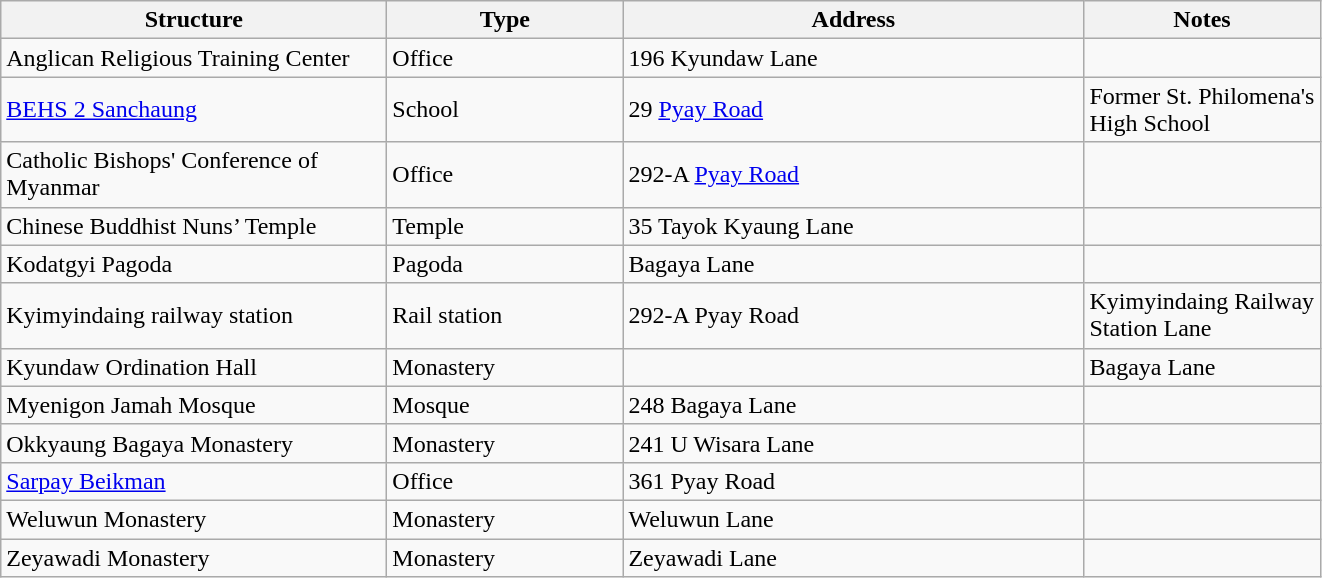<table class="wikitable" border="1">
<tr>
<th width="250">Structure</th>
<th width="150">Type</th>
<th width="300">Address</th>
<th width="150">Notes</th>
</tr>
<tr>
<td>Anglican Religious Training Center</td>
<td>Office</td>
<td>196 Kyundaw Lane</td>
<td></td>
</tr>
<tr>
<td><a href='#'>BEHS 2 Sanchaung</a></td>
<td>School</td>
<td>29 <a href='#'>Pyay Road</a></td>
<td>Former St. Philomena's High School</td>
</tr>
<tr>
<td>Catholic Bishops' Conference of Myanmar</td>
<td>Office</td>
<td>292-A <a href='#'>Pyay Road</a></td>
<td></td>
</tr>
<tr>
<td>Chinese Buddhist Nuns’ Temple</td>
<td>Temple</td>
<td>35 Tayok Kyaung Lane</td>
<td></td>
</tr>
<tr>
<td>Kodatgyi Pagoda</td>
<td>Pagoda</td>
<td>Bagaya Lane</td>
<td></td>
</tr>
<tr>
<td>Kyimyindaing railway station</td>
<td>Rail station</td>
<td>292-A Pyay Road</td>
<td>Kyimyindaing Railway Station Lane</td>
</tr>
<tr>
<td>Kyundaw Ordination Hall</td>
<td>Monastery</td>
<td></td>
<td>Bagaya Lane</td>
</tr>
<tr>
<td>Myenigon Jamah Mosque</td>
<td>Mosque</td>
<td>248 Bagaya Lane</td>
<td></td>
</tr>
<tr>
<td>Okkyaung Bagaya Monastery</td>
<td>Monastery</td>
<td>241 U Wisara Lane</td>
<td></td>
</tr>
<tr>
<td><a href='#'>Sarpay Beikman</a></td>
<td>Office</td>
<td>361 Pyay Road</td>
<td></td>
</tr>
<tr>
<td>Weluwun Monastery</td>
<td>Monastery</td>
<td>Weluwun Lane</td>
<td></td>
</tr>
<tr>
<td>Zeyawadi Monastery</td>
<td>Monastery</td>
<td>Zeyawadi Lane</td>
<td></td>
</tr>
</table>
